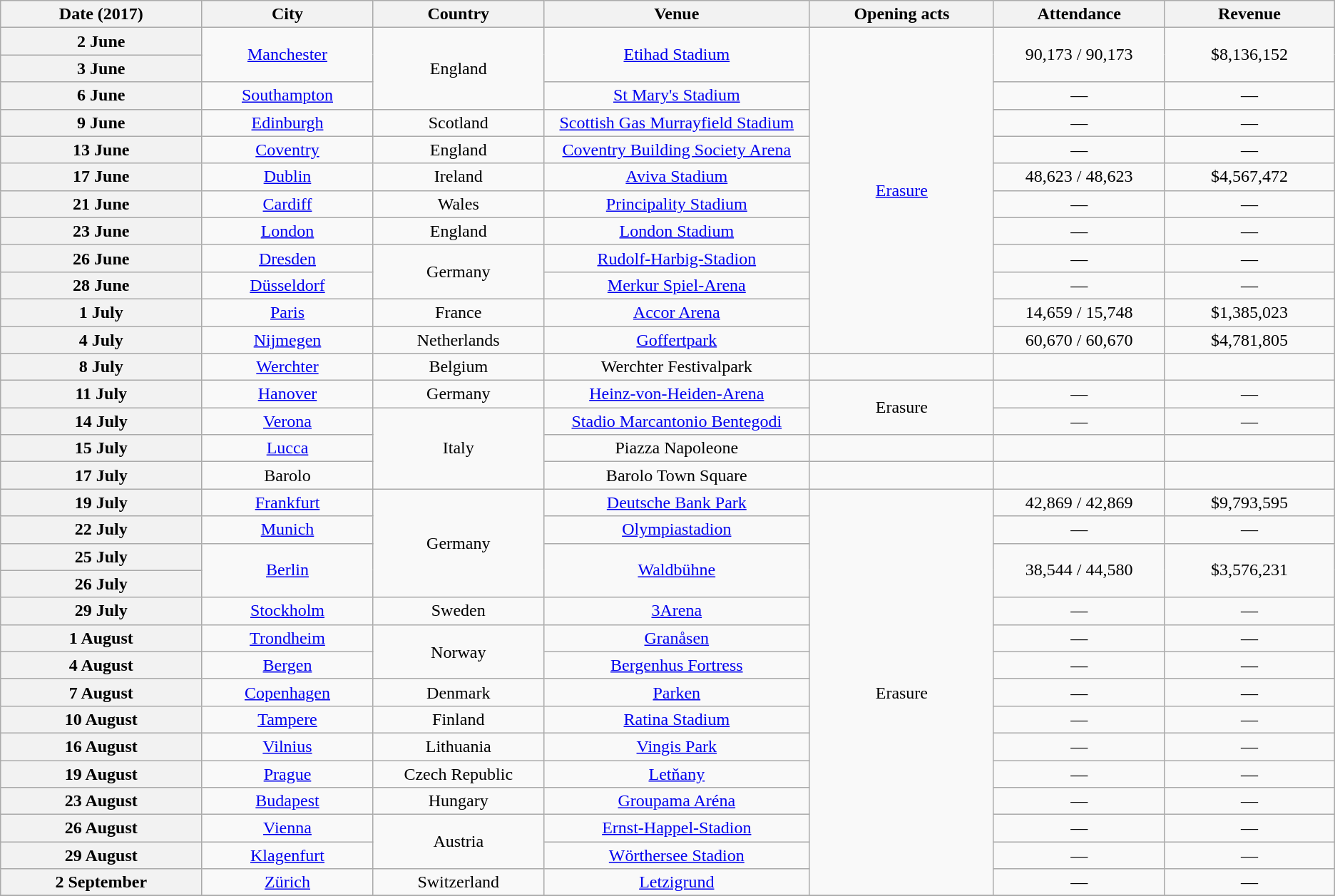<table class="wikitable plainrowheaders" style="text-align:center;">
<tr>
<th scope="col" style="width:12em;">Date (2017)</th>
<th scope="col" style="width:10em;">City</th>
<th scope="col" style="width:10em;">Country</th>
<th scope="col" style="width:16em;">Venue</th>
<th scope="col" style="width:11em;">Opening acts</th>
<th scope="col" style="width:10em;">Attendance</th>
<th scope="col" style="width:10em;">Revenue</th>
</tr>
<tr>
<th scope="row" style="text-align:center;">2 June</th>
<td rowspan="2"><a href='#'>Manchester</a></td>
<td rowspan="3">England</td>
<td rowspan="2"><a href='#'>Etihad Stadium</a></td>
<td rowspan="12"><a href='#'>Erasure</a></td>
<td rowspan="2">90,173 / 90,173</td>
<td rowspan="2">$8,136,152</td>
</tr>
<tr>
<th scope="row" style="text-align:center;">3 June</th>
</tr>
<tr>
<th scope="row" style="text-align:center;">6 June</th>
<td><a href='#'>Southampton</a></td>
<td><a href='#'>St Mary's Stadium</a></td>
<td>—</td>
<td>—</td>
</tr>
<tr>
<th scope="row" style="text-align:center;">9 June</th>
<td><a href='#'>Edinburgh</a></td>
<td>Scotland</td>
<td><a href='#'>Scottish Gas Murrayfield Stadium</a></td>
<td>—</td>
<td>—</td>
</tr>
<tr>
<th scope="row" style="text-align:center;">13 June</th>
<td><a href='#'>Coventry</a></td>
<td>England</td>
<td><a href='#'>Coventry Building Society Arena</a></td>
<td>—</td>
<td>—</td>
</tr>
<tr>
<th scope="row" style="text-align:center;">17 June</th>
<td><a href='#'>Dublin</a></td>
<td>Ireland</td>
<td><a href='#'>Aviva Stadium</a></td>
<td>48,623 / 48,623</td>
<td>$4,567,472</td>
</tr>
<tr>
<th scope="row" style="text-align:center;">21 June</th>
<td><a href='#'>Cardiff</a></td>
<td>Wales</td>
<td><a href='#'>Principality Stadium</a></td>
<td>—</td>
<td>—</td>
</tr>
<tr>
<th scope="row" style="text-align:center;">23 June</th>
<td><a href='#'>London</a></td>
<td>England</td>
<td><a href='#'>London Stadium</a></td>
<td>—</td>
<td>—</td>
</tr>
<tr>
<th scope="row" style="text-align:center;">26 June</th>
<td><a href='#'>Dresden</a></td>
<td rowspan="2">Germany</td>
<td><a href='#'>Rudolf-Harbig-Stadion</a></td>
<td>—</td>
<td>—</td>
</tr>
<tr>
<th scope="row" style="text-align:center;">28 June</th>
<td><a href='#'>Düsseldorf</a></td>
<td><a href='#'>Merkur Spiel-Arena</a></td>
<td>—</td>
<td>—</td>
</tr>
<tr>
<th scope="row" style="text-align:center;">1 July</th>
<td><a href='#'>Paris</a></td>
<td>France</td>
<td><a href='#'>Accor Arena</a></td>
<td>14,659 / 15,748</td>
<td>$1,385,023</td>
</tr>
<tr>
<th scope="row" style="text-align:center;">4 July</th>
<td><a href='#'>Nijmegen</a></td>
<td>Netherlands</td>
<td><a href='#'>Goffertpark</a></td>
<td>60,670 / 60,670</td>
<td>$4,781,805</td>
</tr>
<tr>
<th scope="row" style="text-align:center;">8 July</th>
<td><a href='#'>Werchter</a></td>
<td>Belgium</td>
<td>Werchter Festivalpark</td>
<td></td>
<td></td>
<td></td>
</tr>
<tr>
<th scope="row" style="text-align:center;">11 July</th>
<td><a href='#'>Hanover</a></td>
<td>Germany</td>
<td><a href='#'>Heinz-von-Heiden-Arena</a></td>
<td rowspan="2">Erasure</td>
<td>—</td>
<td>—</td>
</tr>
<tr>
<th scope="row" style="text-align:center;">14 July</th>
<td><a href='#'>Verona</a></td>
<td rowspan="3">Italy</td>
<td><a href='#'>Stadio Marcantonio Bentegodi</a></td>
<td>—</td>
<td>—</td>
</tr>
<tr>
<th scope="row" style="text-align:center;">15 July</th>
<td><a href='#'>Lucca</a></td>
<td>Piazza Napoleone</td>
<td></td>
<td></td>
<td></td>
</tr>
<tr>
<th scope="row" style="text-align:center;">17 July</th>
<td>Barolo</td>
<td>Barolo Town Square</td>
<td></td>
<td></td>
<td></td>
</tr>
<tr>
<th scope="row" style="text-align:center;">19 July</th>
<td><a href='#'>Frankfurt</a></td>
<td rowspan="4">Germany</td>
<td><a href='#'>Deutsche Bank Park</a></td>
<td rowspan="15">Erasure</td>
<td>42,869 / 42,869</td>
<td>$9,793,595</td>
</tr>
<tr>
<th scope="row" style="text-align:center;">22 July</th>
<td><a href='#'>Munich</a></td>
<td><a href='#'>Olympiastadion</a></td>
<td>—</td>
<td>—</td>
</tr>
<tr>
<th scope="row" style="text-align:center;">25 July</th>
<td rowspan="2"><a href='#'>Berlin</a></td>
<td rowspan="2"><a href='#'>Waldbühne</a></td>
<td rowspan="2">38,544 / 44,580</td>
<td rowspan="2">$3,576,231</td>
</tr>
<tr>
<th scope="row" style="text-align:center;">26 July</th>
</tr>
<tr>
<th scope="row" style="text-align:center;">29 July</th>
<td><a href='#'>Stockholm</a></td>
<td>Sweden</td>
<td><a href='#'>3Arena</a></td>
<td>—</td>
<td>—</td>
</tr>
<tr>
<th scope="row" style="text-align:center;">1 August</th>
<td><a href='#'>Trondheim</a></td>
<td rowspan="2">Norway</td>
<td><a href='#'>Granåsen</a></td>
<td>—</td>
<td>—</td>
</tr>
<tr>
<th scope="row" style="text-align:center;">4 August</th>
<td><a href='#'>Bergen</a></td>
<td><a href='#'>Bergenhus Fortress</a></td>
<td>—</td>
<td>—</td>
</tr>
<tr>
<th scope="row" style="text-align:center;">7 August</th>
<td><a href='#'>Copenhagen</a></td>
<td>Denmark</td>
<td><a href='#'>Parken</a></td>
<td>—</td>
<td>—</td>
</tr>
<tr>
<th scope="row" style="text-align:center;">10 August</th>
<td><a href='#'>Tampere</a></td>
<td>Finland</td>
<td><a href='#'>Ratina Stadium</a></td>
<td>—</td>
<td>—</td>
</tr>
<tr>
<th scope="row" style="text-align:center;">16 August</th>
<td><a href='#'>Vilnius</a></td>
<td>Lithuania</td>
<td><a href='#'>Vingis Park</a></td>
<td>—</td>
<td>—</td>
</tr>
<tr>
<th scope="row" style="text-align:center;">19 August</th>
<td><a href='#'>Prague</a></td>
<td>Czech Republic</td>
<td><a href='#'>Letňany</a></td>
<td>—</td>
<td>—</td>
</tr>
<tr>
<th scope="row" style="text-align:center;">23 August</th>
<td><a href='#'>Budapest</a></td>
<td>Hungary</td>
<td><a href='#'>Groupama Aréna</a></td>
<td>—</td>
<td>—</td>
</tr>
<tr>
<th scope="row" style="text-align:center;">26 August</th>
<td><a href='#'>Vienna</a></td>
<td rowspan="2">Austria</td>
<td><a href='#'>Ernst-Happel-Stadion</a></td>
<td>—</td>
<td>—</td>
</tr>
<tr>
<th scope="row" style="text-align:center;">29 August</th>
<td><a href='#'>Klagenfurt</a></td>
<td><a href='#'>Wörthersee Stadion</a></td>
<td>—</td>
<td>—</td>
</tr>
<tr>
<th scope="row" style="text-align:center;">2 September</th>
<td><a href='#'>Zürich</a></td>
<td>Switzerland</td>
<td><a href='#'>Letzigrund</a></td>
<td>—</td>
<td>—</td>
</tr>
<tr>
</tr>
</table>
